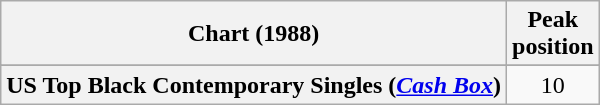<table class="wikitable plainrowheaders" style="text-align:center">
<tr>
<th scope="col">Chart (1988)</th>
<th scope="col">Peak<br>position</th>
</tr>
<tr>
</tr>
<tr>
</tr>
<tr>
<th scope="row">US Top Black Contemporary Singles (<em><a href='#'>Cash Box</a></em>)</th>
<td>10</td>
</tr>
</table>
